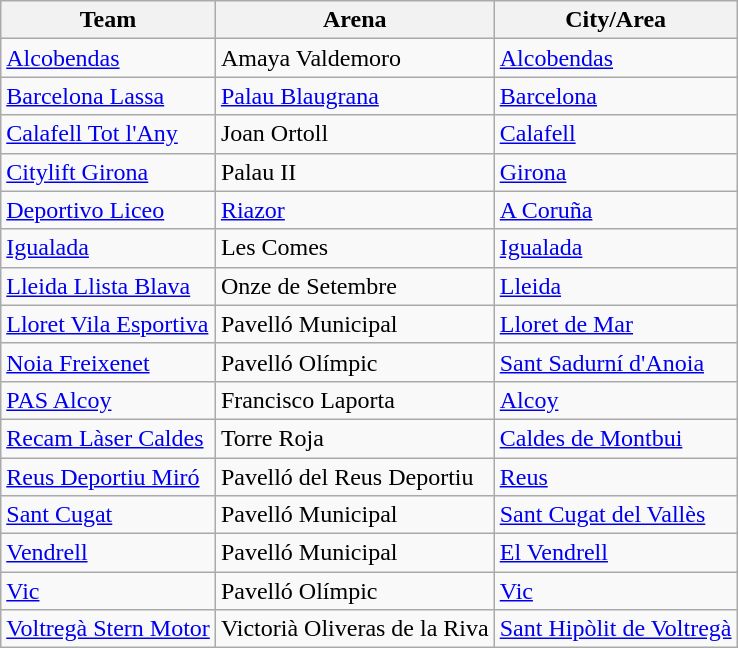<table class="wikitable sortable">
<tr>
<th>Team</th>
<th>Arena</th>
<th>City/Area</th>
</tr>
<tr>
<td><a href='#'>Alcobendas</a></td>
<td>Amaya Valdemoro</td>
<td><a href='#'>Alcobendas</a></td>
</tr>
<tr>
<td><a href='#'>Barcelona Lassa</a></td>
<td><a href='#'>Palau Blaugrana</a></td>
<td><a href='#'>Barcelona</a></td>
</tr>
<tr>
<td><a href='#'>Calafell Tot l'Any</a></td>
<td>Joan Ortoll</td>
<td><a href='#'>Calafell</a></td>
</tr>
<tr>
<td><a href='#'>Citylift Girona</a></td>
<td>Palau II</td>
<td><a href='#'>Girona</a></td>
</tr>
<tr>
<td><a href='#'>Deportivo Liceo</a></td>
<td><a href='#'>Riazor</a></td>
<td><a href='#'>A Coruña</a></td>
</tr>
<tr>
<td><a href='#'>Igualada</a></td>
<td>Les Comes</td>
<td><a href='#'>Igualada</a></td>
</tr>
<tr>
<td><a href='#'>Lleida Llista Blava</a></td>
<td>Onze de Setembre</td>
<td><a href='#'>Lleida</a></td>
</tr>
<tr>
<td><a href='#'>Lloret Vila Esportiva</a></td>
<td>Pavelló Municipal</td>
<td><a href='#'>Lloret de Mar</a></td>
</tr>
<tr>
<td><a href='#'>Noia Freixenet</a></td>
<td>Pavelló Olímpic</td>
<td><a href='#'>Sant Sadurní d'Anoia</a></td>
</tr>
<tr>
<td><a href='#'>PAS Alcoy</a></td>
<td>Francisco Laporta</td>
<td><a href='#'>Alcoy</a></td>
</tr>
<tr>
<td><a href='#'>Recam Làser Caldes</a></td>
<td>Torre Roja</td>
<td><a href='#'>Caldes de Montbui</a></td>
</tr>
<tr>
<td><a href='#'>Reus Deportiu Miró</a></td>
<td>Pavelló del Reus Deportiu</td>
<td><a href='#'>Reus</a></td>
</tr>
<tr>
<td><a href='#'>Sant Cugat</a></td>
<td>Pavelló Municipal</td>
<td><a href='#'>Sant Cugat del Vallès</a></td>
</tr>
<tr>
<td><a href='#'>Vendrell</a></td>
<td>Pavelló Municipal</td>
<td><a href='#'>El Vendrell</a></td>
</tr>
<tr>
<td><a href='#'>Vic</a></td>
<td>Pavelló Olímpic</td>
<td><a href='#'>Vic</a></td>
</tr>
<tr>
<td><a href='#'>Voltregà Stern Motor</a></td>
<td>Victorià Oliveras de la Riva</td>
<td><a href='#'>Sant Hipòlit de Voltregà</a></td>
</tr>
</table>
